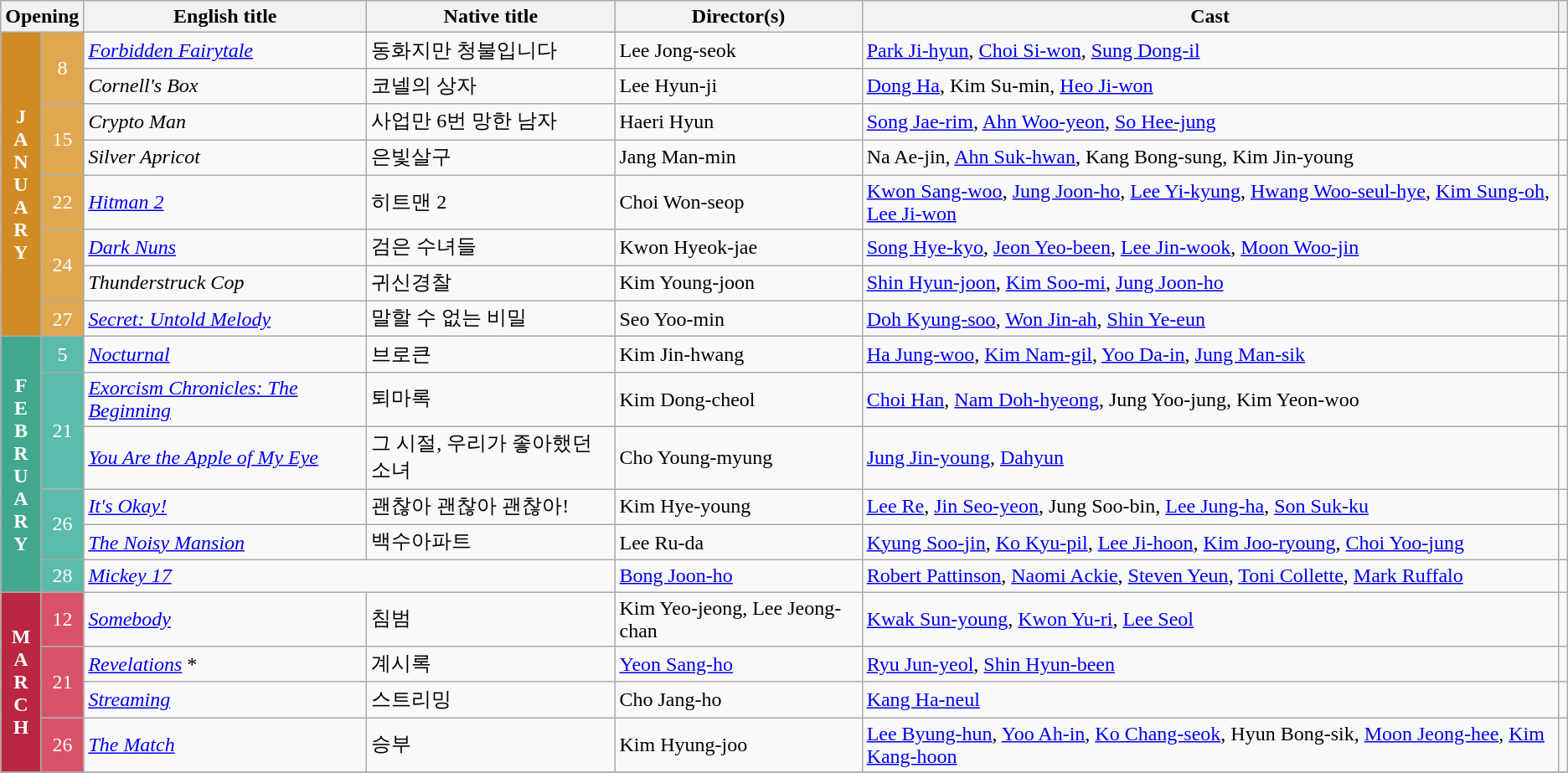<table class="wikitable sortable">
<tr style="background:#b0e0e6; text-align:center">
<th colspan="2">Opening</th>
<th>English title</th>
<th>Native title</th>
<th>Director(s)</th>
<th>Cast</th>
<th class="unsortable"></th>
</tr>
<tr>
<th rowspan="8" style="text-align:center; background:#D08B24; color:white">J<br>A<br>N<br>U<br>A<br>R<br>Y</th>
<td rowspan="2" style="text-align:center; background:#E0A750; color:white">8</td>
<td><em><a href='#'>Forbidden Fairytale</a></em></td>
<td>동화지만 청불입니다</td>
<td>Lee Jong-seok</td>
<td><a href='#'>Park Ji-hyun</a>, <a href='#'>Choi Si-won</a>, <a href='#'>Sung Dong-il</a></td>
<td style="text-align:center"></td>
</tr>
<tr>
<td><em>Cornell's Box</em></td>
<td>코넬의 상자</td>
<td>Lee Hyun-ji</td>
<td><a href='#'>Dong Ha</a>, Kim Su-min, <a href='#'>Heo Ji-won</a></td>
<td style="text-align:center"></td>
</tr>
<tr>
<td rowspan="2" style="text-align:center; background:#E0A750; color:white">15</td>
<td><em>Crypto Man</em></td>
<td>사업만 6번 망한 남자</td>
<td>Haeri Hyun</td>
<td><a href='#'>Song Jae-rim</a>, <a href='#'>Ahn Woo-yeon</a>, <a href='#'>So Hee-jung</a></td>
<td style="text-align:center"></td>
</tr>
<tr>
<td><em>Silver Apricot</em></td>
<td>은빛살구</td>
<td>Jang Man-min</td>
<td>Na Ae-jin, <a href='#'>Ahn Suk-hwan</a>, Kang Bong-sung, Kim Jin-young</td>
<td style="text-align:center"></td>
</tr>
<tr>
<td style="text-align:center; background:#E0A750; color:white">22</td>
<td><em><a href='#'>Hitman 2</a></em></td>
<td>히트맨 2</td>
<td>Choi Won-seop</td>
<td><a href='#'>Kwon Sang-woo</a>, <a href='#'>Jung Joon-ho</a>, <a href='#'>Lee Yi-kyung</a>, <a href='#'>Hwang Woo-seul-hye</a>, <a href='#'>Kim Sung-oh</a>, <a href='#'>Lee Ji-won</a></td>
<td style="text-align:center"></td>
</tr>
<tr>
<td rowspan="2" style="text-align:center; background:#E0A750; color:white">24</td>
<td><em><a href='#'>Dark Nuns</a></em></td>
<td>검은 수녀들</td>
<td>Kwon Hyeok-jae</td>
<td><a href='#'>Song Hye-kyo</a>, <a href='#'>Jeon Yeo-been</a>, <a href='#'>Lee Jin-wook</a>, <a href='#'>Moon Woo-jin</a></td>
<td style="text-align:center"></td>
</tr>
<tr>
<td><em>Thunderstruck Cop</em></td>
<td>귀신경찰</td>
<td>Kim Young-joon</td>
<td><a href='#'>Shin Hyun-joon</a>, <a href='#'>Kim Soo-mi</a>, <a href='#'>Jung Joon-ho</a></td>
<td style="text-align:center"></td>
</tr>
<tr>
<td style="text-align:center; background:#E0A750; color:white">27</td>
<td><em><a href='#'>Secret: Untold Melody</a></em></td>
<td>말할 수 없는 비밀</td>
<td>Seo Yoo-min</td>
<td><a href='#'>Doh Kyung-soo</a>, <a href='#'>Won Jin-ah</a>, <a href='#'>Shin Ye-eun</a></td>
<td style="text-align:center"></td>
</tr>
<tr>
<th rowspan="6" style="text-align:center; background:#41A88E; color:white;">F<br>E<br>B<br>R<br>U<br>A<br>R<br>Y</th>
<td style="text-align:center; background:#5CBCAB; color:white;">5</td>
<td><em><a href='#'>Nocturnal</a></em></td>
<td>브로큰</td>
<td>Kim Jin-hwang</td>
<td><a href='#'>Ha Jung-woo</a>, <a href='#'>Kim Nam-gil</a>, <a href='#'>Yoo Da-in</a>, <a href='#'>Jung Man-sik</a></td>
<td style="text-align:center"></td>
</tr>
<tr>
<td rowspan="2" style="text-align:center; background:#5CBCAB; color:white;">21</td>
<td><em><a href='#'>Exorcism Chronicles: The Beginning</a></em></td>
<td>퇴마록</td>
<td>Kim Dong-cheol</td>
<td><a href='#'>Choi Han</a>, <a href='#'>Nam Doh-hyeong</a>, Jung Yoo-jung, Kim Yeon-woo</td>
<td style="text-align:center"></td>
</tr>
<tr>
<td><em><a href='#'>You Are the Apple of My Eye</a></em> </td>
<td>그 시절, 우리가 좋아했던 소녀</td>
<td>Cho Young-myung</td>
<td><a href='#'>Jung Jin-young</a>, <a href='#'>Dahyun</a></td>
<td style="text-align:center"></td>
</tr>
<tr>
<td rowspan="2" style="text-align:center; background:#5CBCAB; color:white;">26</td>
<td><em><a href='#'>It's Okay!</a></em> </td>
<td>괜찮아 괜찮아 괜찮아!</td>
<td>Kim Hye-young</td>
<td><a href='#'>Lee Re</a>, <a href='#'>Jin Seo-yeon</a>, Jung Soo-bin, <a href='#'>Lee Jung-ha</a>, <a href='#'>Son Suk-ku</a></td>
<td style="text-align:center"></td>
</tr>
<tr>
<td><em><a href='#'>The Noisy Mansion</a></em></td>
<td>백수아파트</td>
<td>Lee Ru-da</td>
<td><a href='#'>Kyung Soo-jin</a>, <a href='#'>Ko Kyu-pil</a>, <a href='#'>Lee Ji-hoon</a>, <a href='#'>Kim Joo-ryoung</a>, <a href='#'>Choi Yoo-jung</a></td>
<td style="text-align:center"></td>
</tr>
<tr>
<td style="text-align:center; background:#5CBCAB; color:white;">28</td>
<td colspan=2><em><a href='#'>Mickey 17</a></em> </td>
<td><a href='#'>Bong Joon-ho</a></td>
<td><a href='#'>Robert Pattinson</a>, <a href='#'>Naomi Ackie</a>, <a href='#'>Steven Yeun</a>, <a href='#'>Toni Collette</a>, <a href='#'>Mark Ruffalo</a></td>
<td style="text-align:center"></td>
</tr>
<tr>
<th rowspan="4" style="text-align:center; background:#BA2741; color:white;">M<br>A<br>R<br>C<br>H</th>
<td style="text-align:center; background:#DA5269; color:white;">12</td>
<td><em><a href='#'>Somebody</a></em> </td>
<td>침범</td>
<td>Kim Yeo-jeong, Lee Jeong-chan</td>
<td><a href='#'>Kwak Sun-young</a>, <a href='#'>Kwon Yu-ri</a>, <a href='#'>Lee Seol</a></td>
<td style="text-align:center"></td>
</tr>
<tr>
<td rowspan="2" style="text-align:center; background:#DA5269; color:white;">21</td>
<td><em><a href='#'>Revelations</a></em> *</td>
<td>계시록</td>
<td><a href='#'>Yeon Sang-ho</a></td>
<td><a href='#'>Ryu Jun-yeol</a>, <a href='#'>Shin Hyun-been</a></td>
<td style="text-align:center"></td>
</tr>
<tr>
<td><em><a href='#'>Streaming</a></em></td>
<td>스트리밍</td>
<td>Cho Jang-ho</td>
<td><a href='#'>Kang Ha-neul</a></td>
<td style="text-align:center"></td>
</tr>
<tr>
<td style="text-align:center; background:#DA5269; color:white;">26</td>
<td><em><a href='#'>The Match</a></em></td>
<td>승부</td>
<td>Kim Hyung-joo</td>
<td><a href='#'>Lee Byung-hun</a>, <a href='#'>Yoo Ah-in</a>, <a href='#'>Ko Chang-seok</a>, Hyun Bong-sik, <a href='#'>Moon Jeong-hee</a>, <a href='#'>Kim Kang-hoon</a></td>
<td style="text-align:center"></td>
</tr>
<tr>
</tr>
</table>
